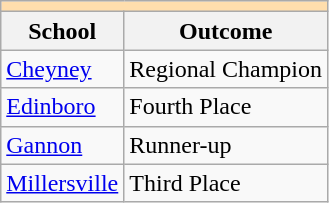<table class="wikitable" style="float:left; margin-right:1em;">
<tr>
<th colspan="3" style="background:#ffdead;"></th>
</tr>
<tr>
<th>School</th>
<th>Outcome</th>
</tr>
<tr>
<td><a href='#'>Cheyney</a></td>
<td>Regional Champion</td>
</tr>
<tr>
<td><a href='#'>Edinboro</a></td>
<td>Fourth Place</td>
</tr>
<tr>
<td><a href='#'>Gannon</a></td>
<td>Runner-up</td>
</tr>
<tr>
<td><a href='#'>Millersville</a></td>
<td>Third Place</td>
</tr>
</table>
